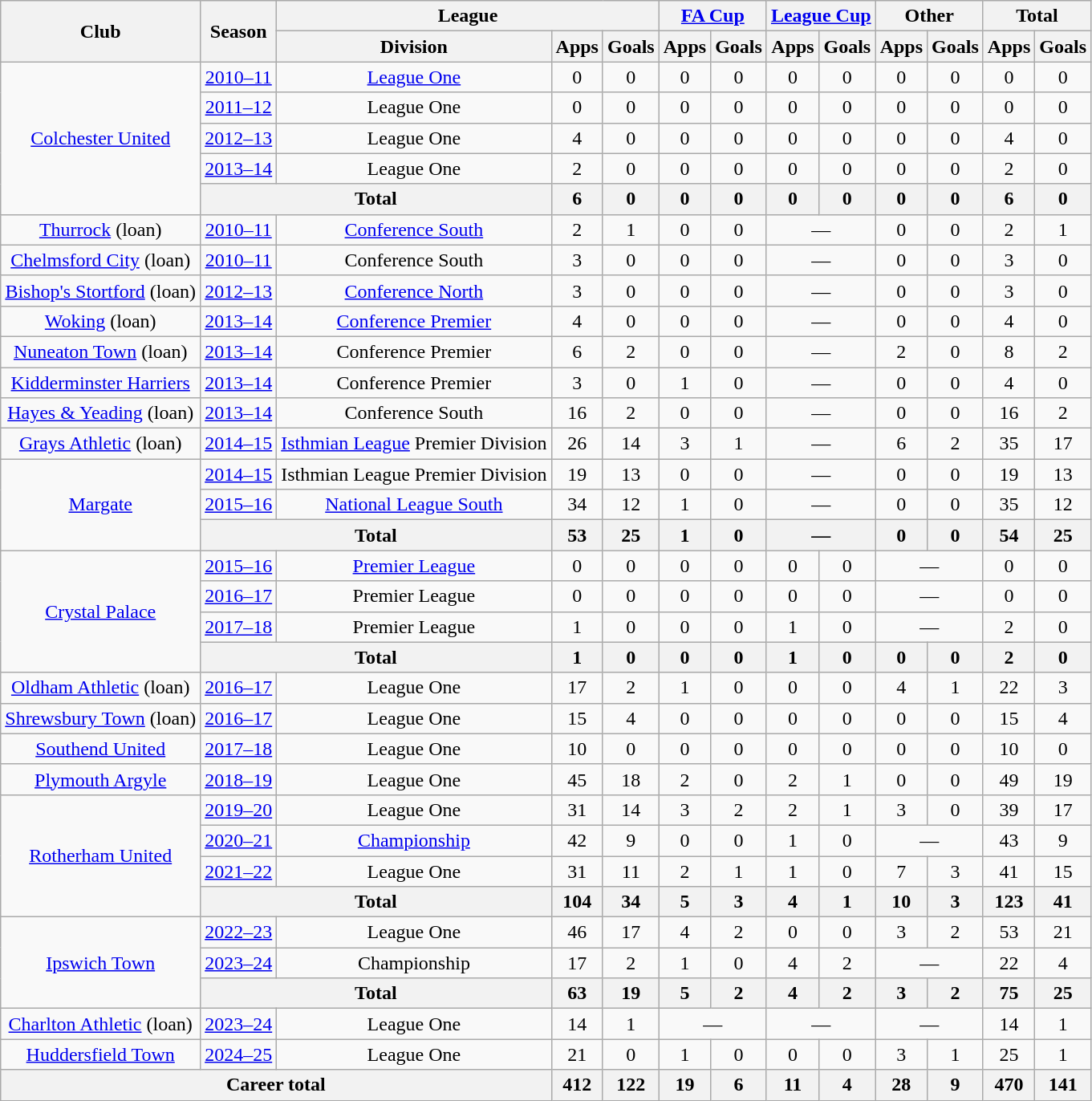<table class="wikitable" style="text-align:center">
<tr>
<th rowspan="2">Club</th>
<th rowspan="2">Season</th>
<th colspan="3">League</th>
<th colspan="2"><a href='#'>FA Cup</a></th>
<th colspan="2"><a href='#'>League Cup</a></th>
<th colspan="2">Other</th>
<th colspan="2">Total</th>
</tr>
<tr>
<th>Division</th>
<th>Apps</th>
<th>Goals</th>
<th>Apps</th>
<th>Goals</th>
<th>Apps</th>
<th>Goals</th>
<th>Apps</th>
<th>Goals</th>
<th>Apps</th>
<th>Goals</th>
</tr>
<tr>
<td rowspan="5"><a href='#'>Colchester United</a></td>
<td><a href='#'>2010–11</a></td>
<td><a href='#'>League One</a></td>
<td>0</td>
<td>0</td>
<td>0</td>
<td>0</td>
<td>0</td>
<td>0</td>
<td>0</td>
<td>0</td>
<td>0</td>
<td>0</td>
</tr>
<tr>
<td><a href='#'>2011–12</a></td>
<td>League One</td>
<td>0</td>
<td>0</td>
<td>0</td>
<td>0</td>
<td>0</td>
<td>0</td>
<td>0</td>
<td>0</td>
<td>0</td>
<td>0</td>
</tr>
<tr>
<td><a href='#'>2012–13</a></td>
<td>League One</td>
<td>4</td>
<td>0</td>
<td>0</td>
<td>0</td>
<td>0</td>
<td>0</td>
<td>0</td>
<td>0</td>
<td>4</td>
<td>0</td>
</tr>
<tr>
<td><a href='#'>2013–14</a></td>
<td>League One</td>
<td>2</td>
<td>0</td>
<td>0</td>
<td>0</td>
<td>0</td>
<td>0</td>
<td>0</td>
<td>0</td>
<td>2</td>
<td>0</td>
</tr>
<tr>
<th colspan="2">Total</th>
<th>6</th>
<th>0</th>
<th>0</th>
<th>0</th>
<th>0</th>
<th>0</th>
<th>0</th>
<th>0</th>
<th>6</th>
<th>0</th>
</tr>
<tr>
<td><a href='#'>Thurrock</a> (loan)</td>
<td><a href='#'>2010–11</a></td>
<td><a href='#'>Conference South</a></td>
<td>2</td>
<td>1</td>
<td>0</td>
<td>0</td>
<td colspan="2">—</td>
<td>0</td>
<td>0</td>
<td>2</td>
<td>1</td>
</tr>
<tr>
<td><a href='#'>Chelmsford City</a> (loan)</td>
<td><a href='#'>2010–11</a></td>
<td>Conference South</td>
<td>3</td>
<td>0</td>
<td>0</td>
<td>0</td>
<td colspan="2">—</td>
<td>0</td>
<td>0</td>
<td>3</td>
<td>0</td>
</tr>
<tr>
<td><a href='#'>Bishop's Stortford</a> (loan)</td>
<td><a href='#'>2012–13</a></td>
<td><a href='#'>Conference North</a></td>
<td>3</td>
<td>0</td>
<td>0</td>
<td>0</td>
<td colspan="2">—</td>
<td>0</td>
<td>0</td>
<td>3</td>
<td>0</td>
</tr>
<tr>
<td><a href='#'>Woking</a> (loan)</td>
<td><a href='#'>2013–14</a></td>
<td><a href='#'>Conference Premier</a></td>
<td>4</td>
<td>0</td>
<td>0</td>
<td>0</td>
<td colspan="2">—</td>
<td>0</td>
<td>0</td>
<td>4</td>
<td>0</td>
</tr>
<tr>
<td><a href='#'>Nuneaton Town</a> (loan)</td>
<td><a href='#'>2013–14</a></td>
<td>Conference Premier</td>
<td>6</td>
<td>2</td>
<td>0</td>
<td>0</td>
<td colspan="2">—</td>
<td>2</td>
<td>0</td>
<td>8</td>
<td>2</td>
</tr>
<tr>
<td><a href='#'>Kidderminster Harriers</a></td>
<td><a href='#'>2013–14</a></td>
<td>Conference Premier</td>
<td>3</td>
<td>0</td>
<td>1</td>
<td>0</td>
<td colspan="2">—</td>
<td>0</td>
<td>0</td>
<td>4</td>
<td>0</td>
</tr>
<tr>
<td><a href='#'>Hayes & Yeading</a> (loan)</td>
<td><a href='#'>2013–14</a></td>
<td>Conference South</td>
<td>16</td>
<td>2</td>
<td>0</td>
<td>0</td>
<td colspan="2">—</td>
<td>0</td>
<td>0</td>
<td>16</td>
<td>2</td>
</tr>
<tr>
<td><a href='#'>Grays Athletic</a> (loan)</td>
<td><a href='#'>2014–15</a></td>
<td><a href='#'>Isthmian League</a> Premier Division</td>
<td>26</td>
<td>14</td>
<td>3</td>
<td>1</td>
<td colspan="2">—</td>
<td>6</td>
<td>2</td>
<td>35</td>
<td>17</td>
</tr>
<tr>
<td rowspan="3"><a href='#'>Margate</a></td>
<td><a href='#'>2014–15</a></td>
<td>Isthmian League Premier Division</td>
<td>19</td>
<td>13</td>
<td>0</td>
<td>0</td>
<td colspan="2">—</td>
<td>0</td>
<td>0</td>
<td>19</td>
<td>13</td>
</tr>
<tr>
<td><a href='#'>2015–16</a></td>
<td><a href='#'>National League South</a></td>
<td>34</td>
<td>12</td>
<td>1</td>
<td>0</td>
<td colspan="2">—</td>
<td>0</td>
<td>0</td>
<td>35</td>
<td>12</td>
</tr>
<tr>
<th colspan="2">Total</th>
<th>53</th>
<th>25</th>
<th>1</th>
<th>0</th>
<th colspan="2">—</th>
<th>0</th>
<th>0</th>
<th>54</th>
<th>25</th>
</tr>
<tr>
<td rowspan="4"><a href='#'>Crystal Palace</a></td>
<td><a href='#'>2015–16</a></td>
<td><a href='#'>Premier League</a></td>
<td>0</td>
<td>0</td>
<td>0</td>
<td>0</td>
<td>0</td>
<td>0</td>
<td colspan="2">—</td>
<td>0</td>
<td>0</td>
</tr>
<tr>
<td><a href='#'>2016–17</a></td>
<td>Premier League</td>
<td>0</td>
<td>0</td>
<td>0</td>
<td>0</td>
<td>0</td>
<td>0</td>
<td colspan="2">—</td>
<td>0</td>
<td>0</td>
</tr>
<tr>
<td><a href='#'>2017–18</a></td>
<td>Premier League</td>
<td>1</td>
<td>0</td>
<td>0</td>
<td>0</td>
<td>1</td>
<td>0</td>
<td colspan="2">—</td>
<td>2</td>
<td>0</td>
</tr>
<tr>
<th colspan="2">Total</th>
<th>1</th>
<th>0</th>
<th>0</th>
<th>0</th>
<th>1</th>
<th>0</th>
<th>0</th>
<th>0</th>
<th>2</th>
<th>0</th>
</tr>
<tr>
<td><a href='#'>Oldham Athletic</a> (loan)</td>
<td><a href='#'>2016–17</a></td>
<td>League One</td>
<td>17</td>
<td>2</td>
<td>1</td>
<td>0</td>
<td>0</td>
<td>0</td>
<td>4</td>
<td>1</td>
<td>22</td>
<td>3</td>
</tr>
<tr>
<td><a href='#'>Shrewsbury Town</a> (loan)</td>
<td><a href='#'>2016–17</a></td>
<td>League One</td>
<td>15</td>
<td>4</td>
<td>0</td>
<td>0</td>
<td>0</td>
<td>0</td>
<td>0</td>
<td>0</td>
<td>15</td>
<td>4</td>
</tr>
<tr>
<td><a href='#'>Southend United</a></td>
<td><a href='#'>2017–18</a></td>
<td>League One</td>
<td>10</td>
<td>0</td>
<td>0</td>
<td>0</td>
<td>0</td>
<td>0</td>
<td>0</td>
<td>0</td>
<td>10</td>
<td>0</td>
</tr>
<tr>
<td><a href='#'>Plymouth Argyle</a></td>
<td><a href='#'>2018–19</a></td>
<td>League One</td>
<td>45</td>
<td>18</td>
<td>2</td>
<td>0</td>
<td>2</td>
<td>1</td>
<td>0</td>
<td>0</td>
<td>49</td>
<td>19</td>
</tr>
<tr>
<td rowspan=4><a href='#'>Rotherham United</a></td>
<td><a href='#'>2019–20</a></td>
<td>League One</td>
<td>31</td>
<td>14</td>
<td>3</td>
<td>2</td>
<td>2</td>
<td>1</td>
<td>3</td>
<td>0</td>
<td>39</td>
<td>17</td>
</tr>
<tr>
<td><a href='#'>2020–21</a></td>
<td><a href='#'>Championship</a></td>
<td>42</td>
<td>9</td>
<td>0</td>
<td>0</td>
<td>1</td>
<td>0</td>
<td colspan="2">—</td>
<td>43</td>
<td>9</td>
</tr>
<tr>
<td><a href='#'>2021–22</a></td>
<td>League One</td>
<td>31</td>
<td>11</td>
<td>2</td>
<td>1</td>
<td>1</td>
<td>0</td>
<td>7</td>
<td>3</td>
<td>41</td>
<td>15</td>
</tr>
<tr>
<th colspan=2>Total</th>
<th>104</th>
<th>34</th>
<th>5</th>
<th>3</th>
<th>4</th>
<th>1</th>
<th>10</th>
<th>3</th>
<th>123</th>
<th>41</th>
</tr>
<tr>
<td rowspan=3><a href='#'>Ipswich Town</a></td>
<td><a href='#'>2022–23</a></td>
<td>League One</td>
<td>46</td>
<td>17</td>
<td>4</td>
<td>2</td>
<td>0</td>
<td>0</td>
<td>3</td>
<td>2</td>
<td>53</td>
<td>21</td>
</tr>
<tr>
<td><a href='#'>2023–24</a></td>
<td>Championship</td>
<td>17</td>
<td>2</td>
<td>1</td>
<td>0</td>
<td>4</td>
<td>2</td>
<td colspan="2">—</td>
<td>22</td>
<td>4</td>
</tr>
<tr>
<th colspan=2>Total</th>
<th>63</th>
<th>19</th>
<th>5</th>
<th>2</th>
<th>4</th>
<th>2</th>
<th>3</th>
<th>2</th>
<th>75</th>
<th>25</th>
</tr>
<tr>
<td><a href='#'>Charlton Athletic</a> (loan)</td>
<td><a href='#'>2023–24</a></td>
<td>League One</td>
<td>14</td>
<td>1</td>
<td colspan="2">—</td>
<td colspan="2">—</td>
<td colspan="2">—</td>
<td>14</td>
<td>1</td>
</tr>
<tr>
<td><a href='#'>Huddersfield Town</a></td>
<td><a href='#'>2024–25</a></td>
<td>League One</td>
<td>21</td>
<td>0</td>
<td>1</td>
<td>0</td>
<td>0</td>
<td>0</td>
<td>3</td>
<td>1</td>
<td>25</td>
<td>1</td>
</tr>
<tr>
<th colspan="3">Career total</th>
<th>412</th>
<th>122</th>
<th>19</th>
<th>6</th>
<th>11</th>
<th>4</th>
<th>28</th>
<th>9</th>
<th>470</th>
<th>141</th>
</tr>
</table>
